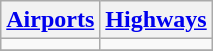<table class=wikitable style="font-size:normal;">
<tr>
<th><a href='#'>Airports</a></th>
<th><a href='#'>Highways</a></th>
</tr>
<tr>
<td></td>
<td></td>
</tr>
<tr>
</tr>
</table>
